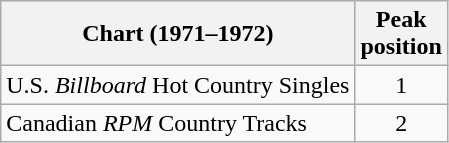<table class="wikitable sortable">
<tr>
<th align="left">Chart (1971–1972)</th>
<th align="center">Peak<br>position</th>
</tr>
<tr>
<td align="left">U.S. <em>Billboard</em> Hot Country Singles</td>
<td align="center">1</td>
</tr>
<tr>
<td align="left">Canadian <em>RPM</em> Country Tracks</td>
<td align="center">2</td>
</tr>
</table>
